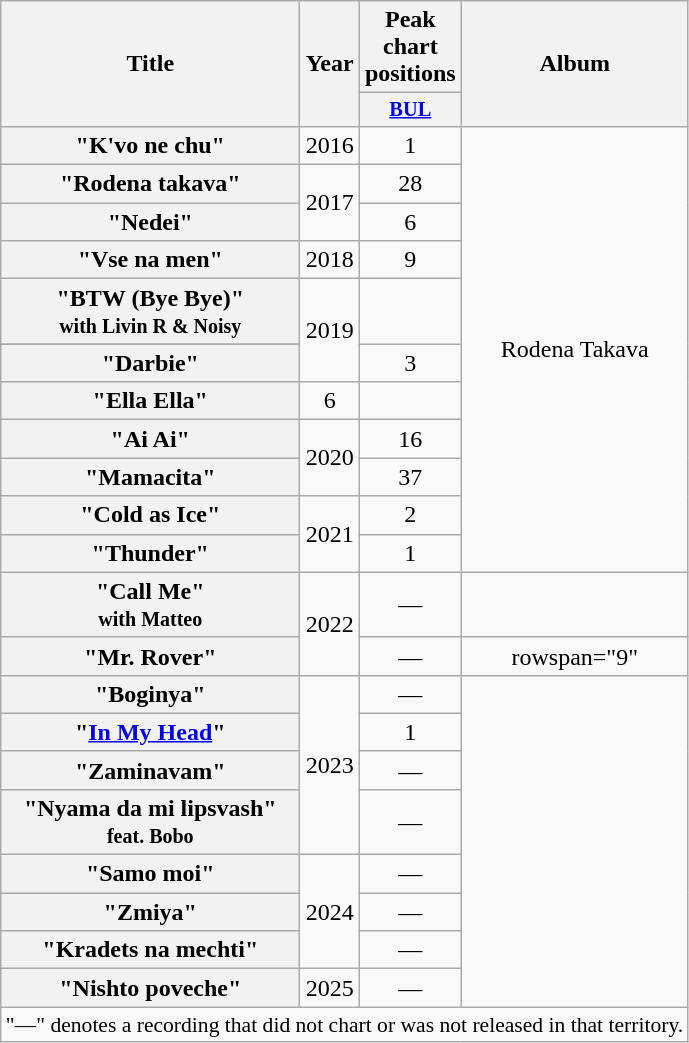<table class="wikitable plainrowheaders" style="text-align:center;">
<tr>
<th rowspan="2" scope="col" style="width:12em;">Title</th>
<th rowspan="2" scope="col">Year</th>
<th colspan="1" scope="col">Peak chart positions</th>
<th rowspan="2" scope="col" style="width:9em;">Album</th>
</tr>
<tr>
<th scope="col" style="width:2.5em;font-size:85%;"><a href='#'>BUL</a><br></th>
</tr>
<tr>
<th scope="row">"K'vo ne chu"</th>
<td>2016</td>
<td>1</td>
<td rowspan="12">Rodena Takava</td>
</tr>
<tr>
<th scope="row">"Rodena takava"</th>
<td rowspan="2">2017</td>
<td>28</td>
</tr>
<tr>
<th scope="row">"Nedei"</th>
<td>6</td>
</tr>
<tr>
<th scope="row">"Vse na men"</th>
<td>2018</td>
<td>9</td>
</tr>
<tr>
<th scope="row">"BTW (Bye Bye)" <br> <small> with Livin R & Noisy</small></th>
<td rowspan="3">2019</td>
</tr>
<tr>
</tr>
<tr>
<th scope="row">"Darbie"</th>
<td>3</td>
</tr>
<tr>
<th scope="row">"Ella Ella"</th>
<td>6</td>
</tr>
<tr>
<th scope="row">"Ai Ai"</th>
<td rowspan="2">2020</td>
<td>16</td>
</tr>
<tr>
<th scope="row">"Mamacita"</th>
<td>37</td>
</tr>
<tr>
<th scope="row">"Cold as Ice"</th>
<td rowspan="2">2021</td>
<td>2</td>
</tr>
<tr>
<th scope="row">"Thunder"</th>
<td>1</td>
</tr>
<tr>
<th scope="row">"Call Me" <br> <small> with Matteo</small></th>
<td rowspan="2">2022</td>
<td>—</td>
</tr>
<tr>
<th scope="row">"Mr. Rover"</th>
<td>—</td>
<td>rowspan="9" </td>
</tr>
<tr>
<th scope="row">"Boginya"</th>
<td rowspan="4">2023</td>
<td>—</td>
</tr>
<tr>
<th scope="row">"<a href='#'>In My Head</a>"</th>
<td>1</td>
</tr>
<tr>
<th scope="row">"Zaminavam"</th>
<td>—</td>
</tr>
<tr>
<th scope="row">"Nyama da mi lipsvash" <br> <small>feat. Bobo</small></th>
<td>—</td>
</tr>
<tr>
<th scope="row">"Samo moi"</th>
<td rowspan="3">2024</td>
<td>—</td>
</tr>
<tr>
<th scope="row">"Zmiya"</th>
<td>—</td>
</tr>
<tr>
<th scope="row">"Kradets na mechti"</th>
<td>—</td>
</tr>
<tr>
<th scope="row">"Nishto poveche"</th>
<td rowspan="1">2025</td>
<td>—</td>
</tr>
<tr>
<td colspan="14" style="font-size:90%">"—" denotes a recording that did not chart or was not released in that territory.</td>
</tr>
</table>
